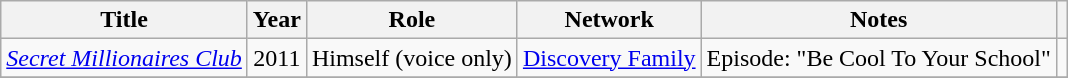<table class="wikitable sortable plainrowheaders" style="text-align:center;">
<tr>
<th>Title</th>
<th>Year</th>
<th>Role</th>
<th>Network</th>
<th>Notes</th>
<th></th>
</tr>
<tr>
<td><em><a href='#'>Secret Millionaires Club</a></em></td>
<td>2011</td>
<td>Himself (voice only)</td>
<td><a href='#'>Discovery Family</a></td>
<td>Episode: "Be Cool To Your School"</td>
<td></td>
</tr>
<tr>
</tr>
</table>
